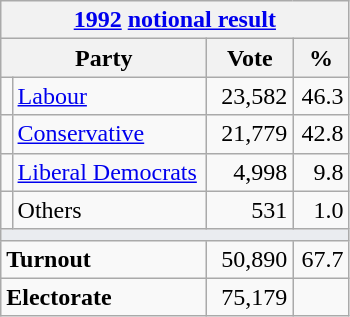<table class="wikitable">
<tr>
<th colspan="4"><a href='#'>1992</a> <a href='#'>notional result</a></th>
</tr>
<tr>
<th bgcolor="#DDDDFF" width="130px" colspan="2">Party</th>
<th bgcolor="#DDDDFF" width="50px">Vote</th>
<th bgcolor="#DDDDFF" width="30px">%</th>
</tr>
<tr>
<td></td>
<td><a href='#'>Labour</a></td>
<td align=right>23,582</td>
<td align=right>46.3</td>
</tr>
<tr>
<td></td>
<td><a href='#'>Conservative</a></td>
<td align=right>21,779</td>
<td align=right>42.8</td>
</tr>
<tr>
<td></td>
<td><a href='#'>Liberal Democrats</a></td>
<td align=right>4,998</td>
<td align=right>9.8</td>
</tr>
<tr>
<td></td>
<td>Others</td>
<td align=right>531</td>
<td align=right>1.0</td>
</tr>
<tr>
<td colspan="4" bgcolor="#EAECF0"></td>
</tr>
<tr>
<td colspan="2"><strong>Turnout</strong></td>
<td align=right>50,890</td>
<td align=right>67.7</td>
</tr>
<tr>
<td colspan="2"><strong>Electorate</strong></td>
<td align=right>75,179</td>
</tr>
</table>
